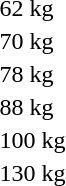<table>
<tr>
<td rowspan=2>62 kg</td>
<td rowspan=2></td>
<td rowspan=2></td>
<td></td>
</tr>
<tr>
<td></td>
</tr>
<tr>
<td rowspan=2>70 kg</td>
<td rowspan=2></td>
<td rowspan=2></td>
<td></td>
</tr>
<tr>
<td></td>
</tr>
<tr>
<td rowspan=2>78 kg</td>
<td rowspan=2></td>
<td rowspan=2></td>
<td></td>
</tr>
<tr>
<td></td>
</tr>
<tr>
<td rowspan=2>88 kg</td>
<td rowspan=2></td>
<td rowspan=2></td>
<td></td>
</tr>
<tr>
<td></td>
</tr>
<tr>
<td rowspan=2>100 kg</td>
<td rowspan=2></td>
<td rowspan=2></td>
<td></td>
</tr>
<tr>
<td></td>
</tr>
<tr>
<td rowspan=2>130 kg</td>
<td rowspan=2></td>
<td rowspan=2></td>
<td></td>
</tr>
<tr>
<td></td>
</tr>
<tr>
</tr>
</table>
